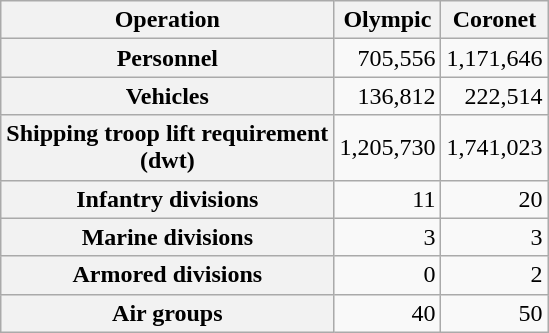<table class="wikitable" style="text-align: right;">
<tr>
<th>Operation</th>
<th>Olympic</th>
<th>Coronet</th>
</tr>
<tr>
<th>Personnel</th>
<td>705,556</td>
<td>1,171,646</td>
</tr>
<tr>
<th>Vehicles</th>
<td>136,812</td>
<td>222,514</td>
</tr>
<tr>
<th>Shipping troop lift requirement<br>(dwt)</th>
<td>1,205,730</td>
<td>1,741,023</td>
</tr>
<tr>
<th>Infantry divisions</th>
<td>11</td>
<td>20</td>
</tr>
<tr>
<th>Marine divisions</th>
<td>3</td>
<td>3</td>
</tr>
<tr>
<th>Armored divisions</th>
<td>0</td>
<td>2</td>
</tr>
<tr>
<th>Air groups</th>
<td>40</td>
<td>50</td>
</tr>
</table>
